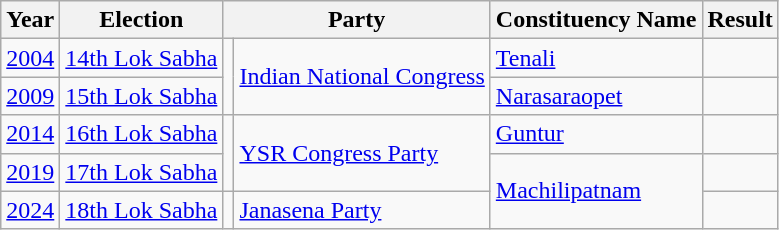<table class="wikitable">
<tr>
<th>Year</th>
<th>Election</th>
<th colspan="2">Party</th>
<th>Constituency Name</th>
<th>Result</th>
</tr>
<tr>
<td><a href='#'>2004</a></td>
<td><a href='#'>14th Lok Sabha</a></td>
<td rowspan="2" bgcolor=></td>
<td rowspan="2"> <a href='#'>Indian National Congress</a></td>
<td><a href='#'>Tenali</a></td>
<td></td>
</tr>
<tr>
<td><a href='#'>2009</a></td>
<td><a href='#'>15th Lok Sabha</a></td>
<td><a href='#'>Narasaraopet</a></td>
<td></td>
</tr>
<tr>
<td><a href='#'>2014</a></td>
<td><a href='#'>16th Lok Sabha</a></td>
<td rowspan="2" bgcolor=></td>
<td rowspan="2"> <a href='#'>YSR Congress Party</a></td>
<td><a href='#'>Guntur</a></td>
<td></td>
</tr>
<tr>
<td><a href='#'>2019</a></td>
<td><a href='#'>17th Lok Sabha</a></td>
<td rowspan="2"><a href='#'>Machilipatnam</a></td>
<td></td>
</tr>
<tr>
<td><a href='#'>2024</a></td>
<td><a href='#'>18th Lok Sabha</a></td>
<td bgcolor=></td>
<td> <a href='#'>Janasena Party</a></td>
<td></td>
</tr>
</table>
